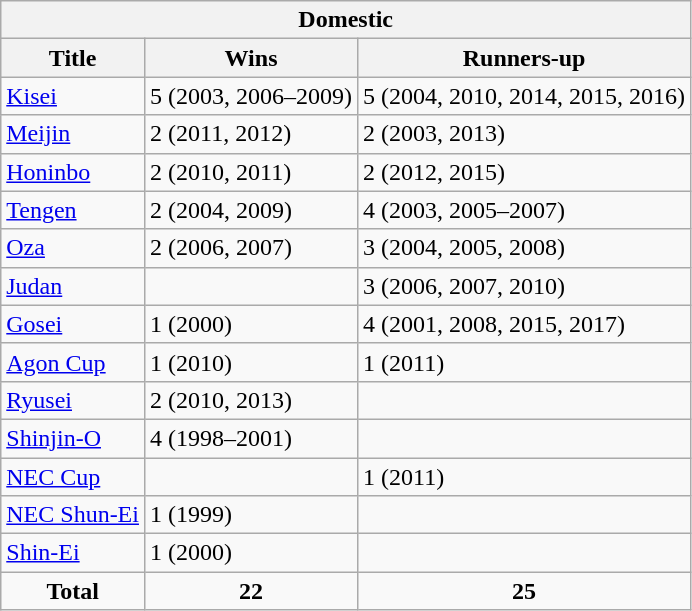<table class="wikitable">
<tr>
<th colspan=3>Domestic</th>
</tr>
<tr>
<th>Title</th>
<th>Wins</th>
<th>Runners-up</th>
</tr>
<tr>
<td><a href='#'>Kisei</a></td>
<td>5 (2003, 2006–2009)</td>
<td>5 (2004, 2010, 2014, 2015, 2016)</td>
</tr>
<tr>
<td><a href='#'>Meijin</a></td>
<td>2 (2011, 2012)</td>
<td>2 (2003, 2013)</td>
</tr>
<tr>
<td><a href='#'>Honinbo</a></td>
<td>2 (2010, 2011)</td>
<td>2 (2012, 2015)</td>
</tr>
<tr>
<td><a href='#'>Tengen</a></td>
<td>2 (2004, 2009)</td>
<td>4 (2003, 2005–2007)</td>
</tr>
<tr>
<td><a href='#'>Oza</a></td>
<td>2 (2006, 2007)</td>
<td>3 (2004, 2005, 2008)</td>
</tr>
<tr>
<td><a href='#'>Judan</a></td>
<td></td>
<td>3 (2006, 2007, 2010)</td>
</tr>
<tr>
<td><a href='#'>Gosei</a></td>
<td>1 (2000)</td>
<td>4 (2001, 2008, 2015, 2017)</td>
</tr>
<tr>
<td><a href='#'>Agon Cup</a></td>
<td>1 (2010)</td>
<td>1 (2011)</td>
</tr>
<tr>
<td><a href='#'>Ryusei</a></td>
<td>2 (2010, 2013)</td>
<td></td>
</tr>
<tr>
<td><a href='#'>Shinjin-O</a></td>
<td>4 (1998–2001)</td>
<td></td>
</tr>
<tr>
<td><a href='#'>NEC Cup</a></td>
<td></td>
<td>1 (2011)</td>
</tr>
<tr>
<td><a href='#'>NEC Shun-Ei</a></td>
<td>1 (1999)</td>
<td></td>
</tr>
<tr>
<td><a href='#'>Shin-Ei</a></td>
<td>1 (2000)</td>
<td></td>
</tr>
<tr align="center">
<td><strong>Total</strong></td>
<td><strong>22</strong></td>
<td><strong>25</strong></td>
</tr>
</table>
